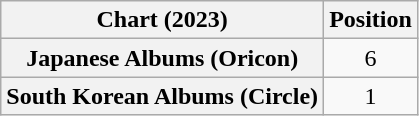<table class="wikitable sortable plainrowheaders" style="text-align:center">
<tr>
<th scope="col">Chart (2023)</th>
<th scope="col">Position</th>
</tr>
<tr>
<th scope="row">Japanese Albums (Oricon)</th>
<td>6</td>
</tr>
<tr>
<th scope="row">South Korean Albums (Circle)</th>
<td>1</td>
</tr>
</table>
